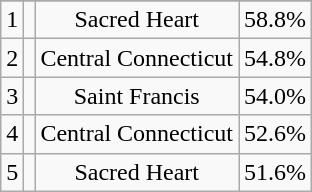<table class="wikitable sortable" style="text-align:center" style="font-size:90%;">
<tr>
</tr>
<tr>
<td>1</td>
<td></td>
<td>Sacred Heart</td>
<td>58.8%</td>
</tr>
<tr>
<td>2</td>
<td></td>
<td>Central Connecticut</td>
<td>54.8%</td>
</tr>
<tr>
<td>3</td>
<td></td>
<td>Saint Francis</td>
<td>54.0%</td>
</tr>
<tr>
<td>4</td>
<td></td>
<td>Central Connecticut</td>
<td>52.6%</td>
</tr>
<tr>
<td>5</td>
<td></td>
<td>Sacred Heart</td>
<td>51.6%</td>
</tr>
</table>
